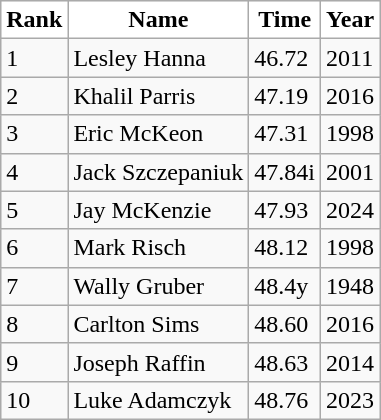<table class="wikitable">
<tr>
<th style="background:white">Rank</th>
<th style="background:white">Name</th>
<th style="background:white">Time</th>
<th style="background:white">Year</th>
</tr>
<tr>
<td>1</td>
<td>Lesley Hanna</td>
<td>46.72</td>
<td>2011</td>
</tr>
<tr>
<td>2</td>
<td>Khalil Parris</td>
<td>47.19</td>
<td>2016</td>
</tr>
<tr>
<td>3</td>
<td>Eric McKeon</td>
<td>47.31</td>
<td>1998</td>
</tr>
<tr>
<td>4</td>
<td>Jack Szczepaniuk</td>
<td>47.84i</td>
<td>2001</td>
</tr>
<tr>
<td>5</td>
<td>Jay McKenzie</td>
<td>47.93</td>
<td>2024</td>
</tr>
<tr>
<td>6</td>
<td>Mark Risch</td>
<td>48.12</td>
<td>1998</td>
</tr>
<tr>
<td>7</td>
<td>Wally Gruber</td>
<td>48.4y</td>
<td>1948</td>
</tr>
<tr>
<td>8</td>
<td>Carlton Sims</td>
<td>48.60</td>
<td>2016</td>
</tr>
<tr>
<td>9</td>
<td>Joseph Raffin</td>
<td>48.63</td>
<td>2014</td>
</tr>
<tr>
<td>10</td>
<td>Luke Adamczyk</td>
<td>48.76</td>
<td>2023</td>
</tr>
</table>
